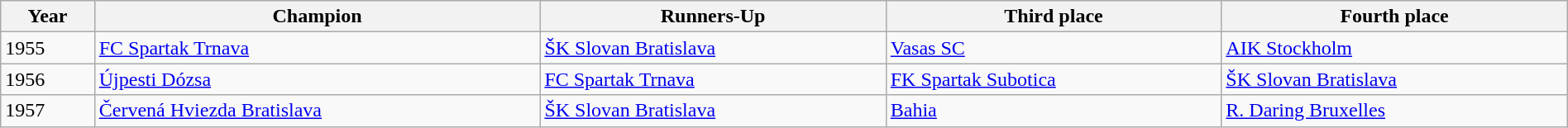<table class="wikitable" width=100%>
<tr>
<th>Year</th>
<th>Champion</th>
<th>Runners-Up</th>
<th>Third place</th>
<th>Fourth place</th>
</tr>
<tr>
<td>1955</td>
<td> <a href='#'>FC Spartak Trnava</a></td>
<td> <a href='#'>ŠK Slovan Bratislava</a></td>
<td> <a href='#'>Vasas SC</a></td>
<td> <a href='#'>AIK Stockholm</a></td>
</tr>
<tr>
<td>1956</td>
<td> <a href='#'>Újpesti Dózsa</a></td>
<td> <a href='#'>FC Spartak Trnava</a></td>
<td> <a href='#'>FK Spartak Subotica</a></td>
<td> <a href='#'>ŠK Slovan Bratislava</a></td>
</tr>
<tr>
<td>1957</td>
<td> <a href='#'>Červená Hviezda Bratislava</a></td>
<td> <a href='#'>ŠK Slovan Bratislava</a></td>
<td> <a href='#'>Bahia</a></td>
<td> <a href='#'>R. Daring Bruxelles</a></td>
</tr>
</table>
